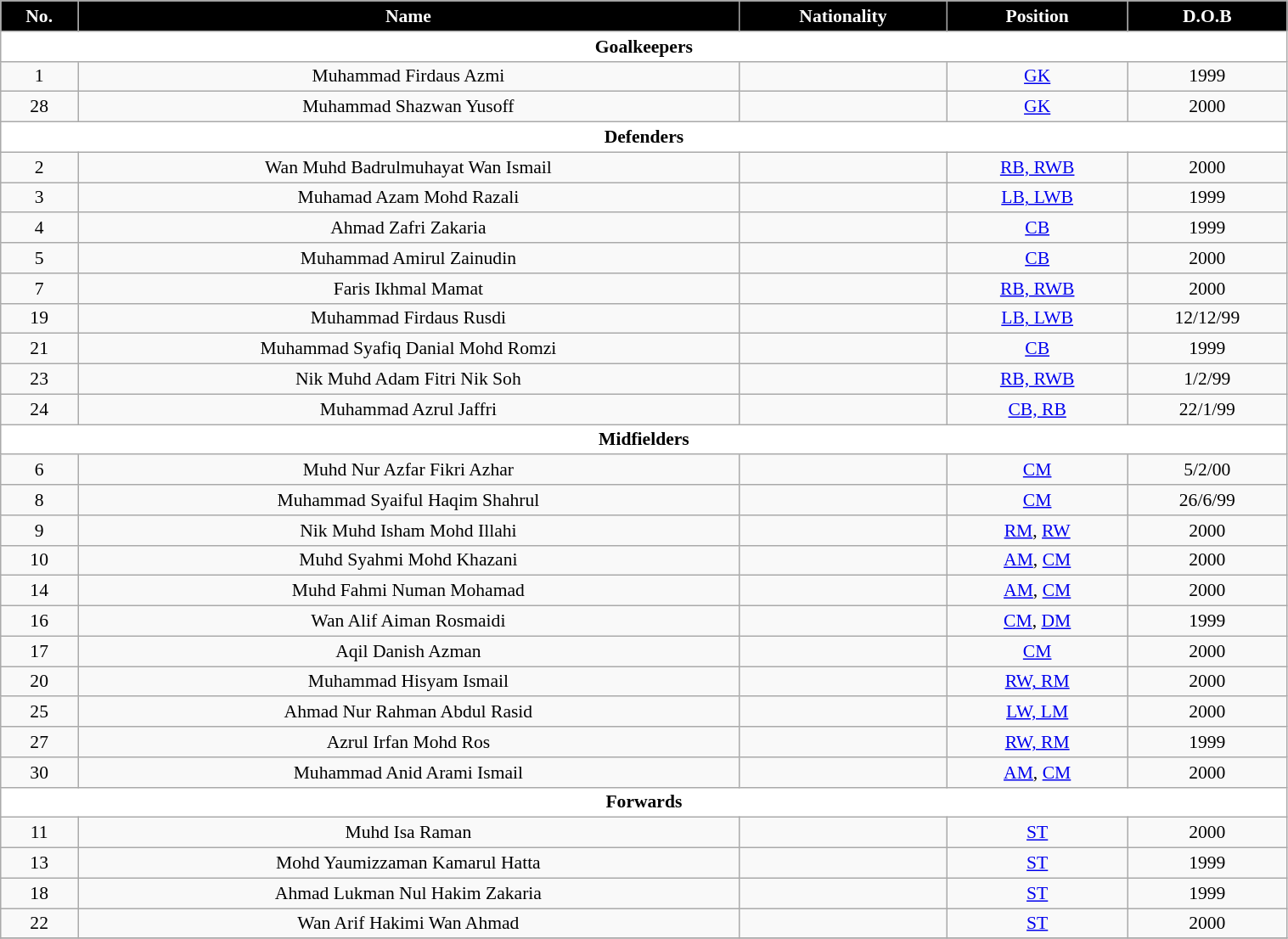<table class="wikitable"  style="text-align:center; font-size:90%; width:80%;">
<tr>
<th style="background:black; color:white; text-align:center;">No.</th>
<th style="background:black; color:white; text-align:center;">Name</th>
<th style="background:black; color:white; text-align:center;">Nationality</th>
<th style="background:black; color:white; text-align:center;">Position</th>
<th style="background:black; color:white; text-align:center;">D.O.B</th>
</tr>
<tr>
<th colspan="11"  style="background:white; color:black; text-align:center;">Goalkeepers</th>
</tr>
<tr>
<td>1</td>
<td>Muhammad Firdaus Azmi</td>
<td></td>
<td><a href='#'>GK</a></td>
<td>1999</td>
</tr>
<tr>
<td>28</td>
<td>Muhammad Shazwan Yusoff</td>
<td></td>
<td><a href='#'>GK</a></td>
<td>2000</td>
</tr>
<tr>
<th colspan="11"  style="background:white; color:black; text-align:center;">Defenders</th>
</tr>
<tr>
<td>2</td>
<td>Wan Muhd Badrulmuhayat Wan Ismail</td>
<td></td>
<td><a href='#'>RB, RWB</a></td>
<td>2000</td>
</tr>
<tr>
<td>3</td>
<td>Muhamad Azam Mohd Razali</td>
<td></td>
<td><a href='#'>LB, LWB</a></td>
<td>1999</td>
</tr>
<tr>
<td>4</td>
<td>Ahmad Zafri Zakaria</td>
<td></td>
<td><a href='#'>CB</a></td>
<td>1999</td>
</tr>
<tr>
<td>5</td>
<td>Muhammad Amirul Zainudin</td>
<td></td>
<td><a href='#'>CB</a></td>
<td>2000</td>
</tr>
<tr>
<td>7</td>
<td>Faris Ikhmal Mamat</td>
<td></td>
<td><a href='#'>RB, RWB</a></td>
<td>2000</td>
</tr>
<tr>
<td>19</td>
<td>Muhammad Firdaus Rusdi</td>
<td></td>
<td><a href='#'>LB, LWB</a></td>
<td>12/12/99</td>
</tr>
<tr>
<td>21</td>
<td>Muhammad Syafiq Danial Mohd Romzi</td>
<td></td>
<td><a href='#'>CB</a></td>
<td>1999</td>
</tr>
<tr>
<td>23</td>
<td>Nik Muhd Adam Fitri Nik Soh</td>
<td></td>
<td><a href='#'>RB, RWB</a></td>
<td>1/2/99</td>
</tr>
<tr>
<td>24</td>
<td>Muhammad Azrul Jaffri</td>
<td></td>
<td><a href='#'>CB, RB</a></td>
<td>22/1/99</td>
</tr>
<tr>
<th colspan="11"  style="background:white; color:black; text-align:center;">Midfielders</th>
</tr>
<tr>
<td>6</td>
<td>Muhd Nur Azfar Fikri Azhar</td>
<td></td>
<td><a href='#'>CM</a></td>
<td>5/2/00</td>
</tr>
<tr>
<td>8</td>
<td>Muhammad Syaiful Haqim Shahrul</td>
<td></td>
<td><a href='#'>CM</a></td>
<td>26/6/99</td>
</tr>
<tr>
<td>9</td>
<td>Nik Muhd Isham Mohd Illahi</td>
<td></td>
<td><a href='#'>RM</a>, <a href='#'>RW</a></td>
<td>2000</td>
</tr>
<tr>
<td>10</td>
<td>Muhd Syahmi Mohd Khazani</td>
<td></td>
<td><a href='#'>AM</a>, <a href='#'>CM</a></td>
<td>2000</td>
</tr>
<tr>
<td>14</td>
<td>Muhd Fahmi Numan Mohamad</td>
<td></td>
<td><a href='#'>AM</a>, <a href='#'>CM</a></td>
<td>2000</td>
</tr>
<tr>
<td>16</td>
<td>Wan Alif Aiman Rosmaidi</td>
<td></td>
<td><a href='#'>CM</a>, <a href='#'>DM</a></td>
<td>1999</td>
</tr>
<tr>
<td>17</td>
<td>Aqil Danish Azman</td>
<td></td>
<td><a href='#'>CM</a></td>
<td>2000</td>
</tr>
<tr>
<td>20</td>
<td>Muhammad Hisyam Ismail</td>
<td></td>
<td><a href='#'>RW, RM</a></td>
<td>2000</td>
</tr>
<tr>
<td>25</td>
<td>Ahmad Nur Rahman Abdul Rasid</td>
<td></td>
<td><a href='#'>LW, LM</a></td>
<td>2000</td>
</tr>
<tr>
<td>27</td>
<td>Azrul Irfan Mohd Ros</td>
<td></td>
<td><a href='#'>RW, RM</a></td>
<td>1999</td>
</tr>
<tr>
<td>30</td>
<td>Muhammad Anid Arami Ismail</td>
<td></td>
<td><a href='#'>AM</a>, <a href='#'>CM</a></td>
<td>2000</td>
</tr>
<tr>
<th colspan="11"  style="background:white; color:black; text-align:center;">Forwards</th>
</tr>
<tr>
<td>11</td>
<td>Muhd Isa Raman</td>
<td></td>
<td><a href='#'>ST</a></td>
<td>2000</td>
</tr>
<tr>
<td>13</td>
<td>Mohd Yaumizzaman Kamarul Hatta</td>
<td></td>
<td><a href='#'>ST</a></td>
<td>1999</td>
</tr>
<tr>
<td>18</td>
<td>Ahmad Lukman Nul Hakim Zakaria</td>
<td></td>
<td><a href='#'>ST</a></td>
<td>1999</td>
</tr>
<tr>
<td>22</td>
<td>Wan Arif Hakimi Wan Ahmad</td>
<td></td>
<td><a href='#'>ST</a></td>
<td>2000</td>
</tr>
<tr>
</tr>
</table>
